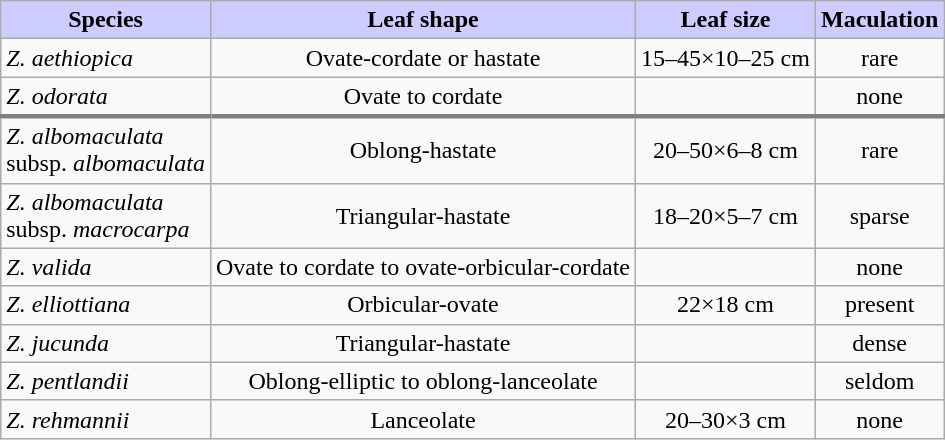<table class="wikitable">
<tr>
<th style="background: #ccf">Species</th>
<th style="background: #ccf">Leaf shape</th>
<th style="background: #ccf">Leaf size</th>
<th style="background: #ccf">Maculation</th>
</tr>
<tr>
<td><em>Z. aethiopica</em></td>
<td style="text-align:center">Ovate-cordate or hastate</td>
<td style="text-align:center">15–45×10–25 cm</td>
<td style="text-align:center">rare</td>
</tr>
<tr>
<td style="border-bottom: 3px solid grey"><em>Z. odorata</em></td>
<td style="text-align:center; border-bottom: 3px solid grey">Ovate to cordate</td>
<td style="text-align:center; border-bottom: 3px solid grey"></td>
<td style="text-align:center; border-bottom: 3px solid grey">none</td>
</tr>
<tr>
<td><em>Z. albomaculata</em><br>subsp. <em>albomaculata</em></td>
<td style="text-align:center">Oblong-hastate</td>
<td style="text-align:center">20–50×6–8 cm</td>
<td style="text-align:center">rare</td>
</tr>
<tr>
<td><em>Z. albomaculata</em><br>subsp. <em>macrocarpa</em></td>
<td style="text-align:center">Triangular-hastate</td>
<td style="text-align:center">18–20×5–7 cm</td>
<td style="text-align:center">sparse</td>
</tr>
<tr>
<td><em>Z. valida</em></td>
<td style="text-align:center">Ovate to cordate to ovate-orbicular-cordate</td>
<td style="text-align:center"></td>
<td style="text-align:center">none</td>
</tr>
<tr>
<td><em>Z. elliottiana</em></td>
<td style="text-align:center">Orbicular-ovate</td>
<td style="text-align:center">22×18 cm</td>
<td style="text-align:center">present</td>
</tr>
<tr>
<td><em>Z. jucunda</em></td>
<td style="text-align:center">Triangular-hastate</td>
<td style="text-align:center"></td>
<td style="text-align:center">dense</td>
</tr>
<tr>
<td><em>Z. pentlandii</em></td>
<td style="text-align:center">Oblong-elliptic to oblong-lanceolate</td>
<td style="text-align:center"></td>
<td style="text-align:center">seldom</td>
</tr>
<tr>
<td><em>Z. rehmannii</em></td>
<td style="text-align:center">Lanceolate</td>
<td style="text-align:center">20–30×3 cm</td>
<td style="text-align:center">none</td>
</tr>
</table>
